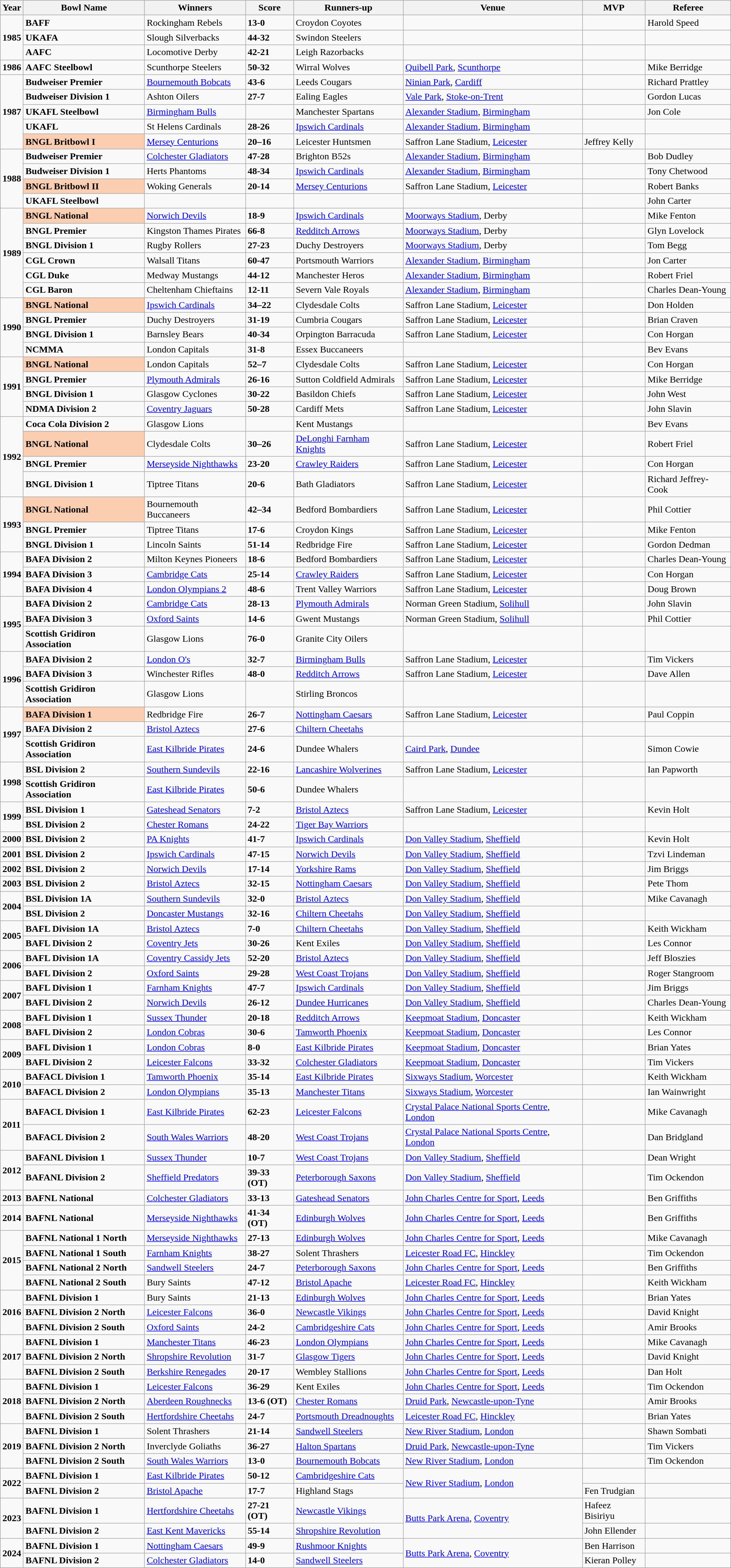<table class="wikitable sortable" style="text-align:left" border="0">
<tr>
<th>Year</th>
<th>Bowl Name</th>
<th>Winners</th>
<th>Score</th>
<th>Runners-up</th>
<th>Venue</th>
<th>MVP</th>
<th>Referee</th>
</tr>
<tr>
<td rowspan=3><strong>1985</strong></td>
<td><strong>BAFF</strong></td>
<td>Rockingham Rebels</td>
<td><strong>13-0</strong></td>
<td>Croydon Coyotes</td>
<td></td>
<td></td>
<td>Harold Speed</td>
</tr>
<tr>
<td><strong>UKAFA</strong></td>
<td>Slough Silverbacks</td>
<td><strong>44-32</strong></td>
<td>Swindon Steelers</td>
<td></td>
<td></td>
<td></td>
</tr>
<tr>
<td><strong>AAFC</strong></td>
<td>Locomotive Derby</td>
<td><strong>42-21</strong></td>
<td>Leigh Razorbacks</td>
<td></td>
<td></td>
<td></td>
</tr>
<tr>
<td><strong>1986</strong></td>
<td><strong>AAFC Steelbowl</strong></td>
<td>Scunthorpe Steelers</td>
<td><strong>50-32</strong></td>
<td>Wirral Wolves</td>
<td><a href='#'>Quibell Park</a>, <a href='#'>Scunthorpe</a></td>
<td></td>
<td>Mike Berridge</td>
</tr>
<tr>
<td rowspan="5"><strong>1987</strong></td>
<td><strong>Budweiser Premier</strong></td>
<td><a href='#'>Bournemouth Bobcats</a></td>
<td><strong>43-6</strong></td>
<td>Leeds Cougars</td>
<td><a href='#'>Ninian Park</a>, <a href='#'>Cardiff</a></td>
<td></td>
<td>Richard Prattley</td>
</tr>
<tr>
<td><strong>Budweiser Division 1</strong></td>
<td>Ashton Oilers</td>
<td><strong>27-7</strong></td>
<td>Ealing Eagles</td>
<td><a href='#'>Vale Park</a>, <a href='#'>Stoke-on-Trent</a></td>
<td></td>
<td>Gordon Lucas</td>
</tr>
<tr>
<td><strong>UKAFL Steelbowl</strong></td>
<td><a href='#'>Birmingham Bulls</a></td>
<td></td>
<td>Manchester Spartans</td>
<td><a href='#'>Alexander Stadium</a>, <a href='#'>Birmingham</a></td>
<td></td>
<td>Jon Cole</td>
</tr>
<tr>
<td><strong>UKAFL</strong></td>
<td>St Helens Cardinals</td>
<td><strong>28-26</strong></td>
<td><a href='#'>Ipswich Cardinals</a></td>
<td><a href='#'>Alexander Stadium</a>, <a href='#'>Birmingham</a></td>
<td></td>
<td></td>
</tr>
<tr>
<td bgcolor="#FBCEB1"><strong>BNGL Britbowl I</strong></td>
<td><a href='#'>Mersey Centurions</a></td>
<td><strong>20–16</strong></td>
<td>Leicester Huntsmen</td>
<td>Saffron Lane Stadium, <a href='#'>Leicester</a></td>
<td>Jeffrey Kelly</td>
<td></td>
</tr>
<tr>
<td rowspan="4"><strong>1988</strong></td>
<td><strong>Budweiser Premier</strong></td>
<td><a href='#'>Colchester Gladiators</a></td>
<td><strong>47-28</strong></td>
<td>Brighton B52s</td>
<td><a href='#'>Alexander Stadium</a>, <a href='#'>Birmingham</a></td>
<td></td>
<td>Bob Dudley</td>
</tr>
<tr>
<td><strong>Budweiser Division 1</strong></td>
<td>Herts Phantoms</td>
<td><strong>48-34</strong></td>
<td><a href='#'>Ipswich Cardinals</a></td>
<td><a href='#'>Alexander Stadium</a>, <a href='#'>Birmingham</a></td>
<td></td>
<td>Tony Chetwood</td>
</tr>
<tr>
<td bgcolor="#FBCEB1"><strong>BNGL Britbowl II</strong></td>
<td>Woking Generals</td>
<td><strong>20-14</strong></td>
<td><a href='#'>Mersey Centurions</a></td>
<td>Saffron Lane Stadium, <a href='#'>Leicester</a></td>
<td></td>
<td>Robert Banks</td>
</tr>
<tr>
<td><strong>UKAFL Steelbowl</strong></td>
<td></td>
<td></td>
<td></td>
<td></td>
<td></td>
<td>John Carter</td>
</tr>
<tr>
<td rowspan="6"><strong>1989</strong></td>
<td bgcolor="#FBCEB1"><strong>BNGL National</strong></td>
<td><a href='#'>Norwich Devils</a></td>
<td><strong>18-9</strong></td>
<td><a href='#'>Ipswich Cardinals</a></td>
<td><a href='#'>Moorways Stadium</a>, Derby</td>
<td></td>
<td>Mike Fenton</td>
</tr>
<tr>
<td><strong>BNGL Premier</strong></td>
<td>Kingston Thames Pirates</td>
<td><strong>66-8</strong></td>
<td><a href='#'>Redditch Arrows</a></td>
<td><a href='#'>Moorways Stadium</a>, Derby</td>
<td></td>
<td>Glyn Lovelock</td>
</tr>
<tr>
<td><strong>BNGL Division 1</strong></td>
<td>Rugby Rollers</td>
<td><strong>27-23</strong></td>
<td>Duchy Destroyers</td>
<td><a href='#'>Moorways Stadium</a>, Derby</td>
<td></td>
<td>Tom Begg</td>
</tr>
<tr>
<td><strong>CGL Crown</strong></td>
<td>Walsall Titans</td>
<td><strong>60-47</strong></td>
<td>Portsmouth Warriors</td>
<td><a href='#'>Alexander Stadium</a>, <a href='#'>Birmingham</a></td>
<td></td>
<td>Jon Carter</td>
</tr>
<tr>
<td><strong>CGL Duke</strong></td>
<td>Medway Mustangs</td>
<td><strong>44-12</strong></td>
<td>Manchester Heros</td>
<td><a href='#'>Alexander Stadium</a>, <a href='#'>Birmingham</a></td>
<td></td>
<td>Robert Friel</td>
</tr>
<tr>
<td><strong>CGL Baron</strong></td>
<td>Cheltenham Chieftains</td>
<td><strong>12-11</strong></td>
<td>Severn Vale Royals</td>
<td><a href='#'>Alexander Stadium</a>, <a href='#'>Birmingham</a></td>
<td></td>
<td>Charles Dean-Young</td>
</tr>
<tr>
<td rowspan="4"><strong>1990</strong></td>
<td bgcolor="#FBCEB1"><strong>BNGL National</strong></td>
<td><a href='#'>Ipswich Cardinals</a></td>
<td><strong>34–22</strong></td>
<td>Clydesdale Colts</td>
<td>Saffron Lane Stadium, <a href='#'>Leicester</a></td>
<td></td>
<td>Don Holden</td>
</tr>
<tr>
<td><strong>BNGL Premier</strong></td>
<td>Duchy Destroyers</td>
<td><strong>31-19</strong></td>
<td>Cumbria Cougars</td>
<td>Saffron Lane Stadium, <a href='#'>Leicester</a></td>
<td></td>
<td>Brian Craven</td>
</tr>
<tr>
<td><strong>BNGL Division 1</strong></td>
<td>Barnsley Bears</td>
<td><strong>40-34</strong></td>
<td>Orpington Barracuda</td>
<td>Saffron Lane Stadium, <a href='#'>Leicester</a></td>
<td></td>
<td>Con Horgan</td>
</tr>
<tr>
<td><strong>NCMMA</strong></td>
<td>London Capitals</td>
<td><strong>31-8</strong></td>
<td>Essex Buccaneers</td>
<td></td>
<td></td>
<td>Bev Evans</td>
</tr>
<tr>
<td rowspan="4"><strong>1991</strong></td>
<td bgcolor="#FBCEB1"><strong>BNGL National</strong></td>
<td>London Capitals</td>
<td><strong>52–7</strong></td>
<td>Clydesdale Colts</td>
<td>Saffron Lane Stadium, <a href='#'>Leicester</a></td>
<td></td>
<td>Con Horgan</td>
</tr>
<tr>
<td><strong>BNGL Premier</strong></td>
<td><a href='#'>Plymouth Admirals</a></td>
<td><strong>26-16</strong></td>
<td>Sutton Coldfield Admirals</td>
<td>Saffron Lane Stadium, <a href='#'>Leicester</a></td>
<td></td>
<td>Mike Berridge</td>
</tr>
<tr>
<td><strong>BNGL Division 1</strong></td>
<td>Glasgow Cyclones</td>
<td><strong>30-22</strong></td>
<td>Basildon Chiefs</td>
<td>Saffron Lane Stadium, <a href='#'>Leicester</a></td>
<td></td>
<td>John West</td>
</tr>
<tr>
<td><strong>NDMA Division 2</strong></td>
<td><a href='#'>Coventry Jaguars</a></td>
<td><strong>50-28</strong></td>
<td>Cardiff Mets</td>
<td>Saffron Lane Stadium, <a href='#'>Leicester</a></td>
<td></td>
<td>John Slavin</td>
</tr>
<tr>
<td rowspan="4"><strong>1992</strong></td>
<td><strong>Coca Cola Division 2</strong></td>
<td>Glasgow Lions</td>
<td></td>
<td>Kent Mustangs</td>
<td></td>
<td></td>
<td>Bev Evans</td>
</tr>
<tr>
<td bgcolor="#FBCEB1"><strong>BNGL National</strong></td>
<td>Clydesdale Colts</td>
<td><strong>30–26</strong></td>
<td><a href='#'>DeLonghi Farnham Knights</a></td>
<td>Saffron Lane Stadium, <a href='#'>Leicester</a></td>
<td></td>
<td>Robert Friel</td>
</tr>
<tr>
<td><strong>BNGL Premier</strong></td>
<td><a href='#'>Merseyside Nighthawks</a></td>
<td><strong>23-20</strong></td>
<td><a href='#'>Crawley Raiders</a></td>
<td>Saffron Lane Stadium, <a href='#'>Leicester</a></td>
<td></td>
<td>Con Horgan</td>
</tr>
<tr>
<td><strong>BNGL Division 1</strong></td>
<td>Tiptree Titans</td>
<td><strong>20-6</strong></td>
<td>Bath Gladiators</td>
<td>Saffron Lane Stadium, <a href='#'>Leicester</a></td>
<td></td>
<td>Richard Jeffrey-Cook</td>
</tr>
<tr>
<td rowspan="3"><strong>1993</strong></td>
<td bgcolor="#FBCEB1"><strong>BNGL National</strong></td>
<td>Bournemouth Buccaneers</td>
<td><strong>42–34</strong></td>
<td>Bedford Bombardiers</td>
<td>Saffron Lane Stadium, <a href='#'>Leicester</a></td>
<td></td>
<td>Phil Cottier</td>
</tr>
<tr>
<td><strong>BNGL Premier</strong></td>
<td>Tiptree Titans</td>
<td><strong>17-6</strong></td>
<td>Croydon Kings</td>
<td>Saffron Lane Stadium, <a href='#'>Leicester</a></td>
<td></td>
<td>Mike Fenton</td>
</tr>
<tr>
<td><strong>BNGL Division 1</strong></td>
<td>Lincoln Saints</td>
<td><strong>51-14</strong></td>
<td>Redbridge Fire</td>
<td>Saffron Lane Stadium, <a href='#'>Leicester</a></td>
<td></td>
<td>Gordon Dedman</td>
</tr>
<tr>
<td rowspan="3"><strong>1994</strong></td>
<td><strong>BAFA Division 2</strong></td>
<td>Milton Keynes Pioneers</td>
<td><strong>18-6</strong></td>
<td>Bedford Bombardiers</td>
<td>Saffron Lane Stadium, <a href='#'>Leicester</a></td>
<td></td>
<td>Charles Dean-Young</td>
</tr>
<tr>
<td><strong>BAFA Division 3</strong></td>
<td><a href='#'>Cambridge Cats</a></td>
<td><strong>25-14</strong></td>
<td><a href='#'>Crawley Raiders</a></td>
<td>Saffron Lane Stadium, <a href='#'>Leicester</a></td>
<td></td>
<td>Con Horgan</td>
</tr>
<tr>
<td><strong>BAFA Division 4</strong></td>
<td><a href='#'>London Olympians 2</a></td>
<td><strong>48-6</strong></td>
<td>Trent Valley Warriors</td>
<td>Saffron Lane Stadium, <a href='#'>Leicester</a></td>
<td></td>
<td>Doug Brown</td>
</tr>
<tr>
<td rowspan="3"><strong>1995</strong></td>
<td><strong>BAFA Division 2</strong></td>
<td><a href='#'>Cambridge Cats</a></td>
<td><strong>28-13</strong></td>
<td><a href='#'>Plymouth Admirals</a></td>
<td>Norman Green Stadium, <a href='#'>Solihull</a></td>
<td></td>
<td>John Slavin</td>
</tr>
<tr>
<td><strong>BAFA Division 3</strong></td>
<td><a href='#'>Oxford Saints</a></td>
<td><strong>14-6</strong></td>
<td>Gwent Mustangs</td>
<td>Norman Green Stadium, <a href='#'>Solihull</a></td>
<td></td>
<td>Phil Cottier</td>
</tr>
<tr>
<td><strong>Scottish Gridiron Association</strong></td>
<td>Glasgow Lions</td>
<td><strong>76-0</strong></td>
<td>Granite City Oilers</td>
<td></td>
<td></td>
<td></td>
</tr>
<tr>
<td rowspan="3"><strong>1996</strong></td>
<td><strong>BAFA Division 2</strong></td>
<td><a href='#'>London O's</a></td>
<td><strong>32-7</strong></td>
<td><a href='#'>Birmingham Bulls</a></td>
<td>Saffron Lane Stadium, <a href='#'>Leicester</a></td>
<td></td>
<td>Tim Vickers</td>
</tr>
<tr>
<td><strong>BAFA Division 3</strong></td>
<td>Winchester Rifles</td>
<td><strong>48-0</strong></td>
<td><a href='#'>Redditch Arrows</a></td>
<td>Saffron Lane Stadium, <a href='#'>Leicester</a></td>
<td></td>
<td>Dave Allen</td>
</tr>
<tr>
<td><strong>Scottish Gridiron Association</strong></td>
<td>Glasgow Lions</td>
<td></td>
<td>Stirling Broncos</td>
<td></td>
<td></td>
<td></td>
</tr>
<tr>
<td rowspan="3"><strong>1997</strong></td>
<td bgcolor="#FBCEB1"><strong>BAFA Division 1</strong></td>
<td>Redbridge Fire</td>
<td><strong>26-7</strong></td>
<td><a href='#'>Nottingham Caesars</a></td>
<td>Saffron Lane Stadium, <a href='#'>Leicester</a></td>
<td></td>
<td>Paul Coppin</td>
</tr>
<tr>
<td><strong>BAFA Division 2</strong></td>
<td><a href='#'>Bristol Aztecs</a></td>
<td><strong>27-6</strong></td>
<td><a href='#'>Chiltern Cheetahs</a></td>
<td></td>
<td></td>
<td></td>
</tr>
<tr>
<td><strong>Scottish Gridiron Association</strong></td>
<td><a href='#'>East Kilbride Pirates</a></td>
<td><strong>24-6</strong></td>
<td>Dundee Whalers</td>
<td><a href='#'>Caird Park</a>, <a href='#'>Dundee</a></td>
<td></td>
<td>Simon Cowie</td>
</tr>
<tr>
<td rowspan="2"><strong>1998</strong></td>
<td><strong>BSL Division 2</strong></td>
<td><a href='#'>Southern Sundevils</a></td>
<td><strong>22-16</strong></td>
<td><a href='#'>Lancashire Wolverines</a></td>
<td>Saffron Lane Stadium, <a href='#'>Leicester</a></td>
<td></td>
<td>Ian Papworth</td>
</tr>
<tr>
<td><strong>Scottish Gridiron Association</strong></td>
<td><a href='#'>East Kilbride Pirates</a></td>
<td><strong>50-6</strong></td>
<td>Dundee Whalers</td>
<td></td>
<td></td>
<td></td>
</tr>
<tr>
<td rowspan="2"><strong>1999</strong></td>
<td><strong>BSL Division 1</strong></td>
<td><a href='#'>Gateshead Senators</a></td>
<td><strong>7-2</strong></td>
<td><a href='#'>Bristol Aztecs</a></td>
<td>Saffron Lane Stadium, <a href='#'>Leicester</a></td>
<td></td>
<td>Kevin Holt</td>
</tr>
<tr>
<td><strong>BSL Division 2</strong></td>
<td><a href='#'>Chester Romans</a></td>
<td><strong>24-22</strong></td>
<td><a href='#'>Tiger Bay Warriors</a></td>
<td></td>
<td></td>
<td></td>
</tr>
<tr>
<td><strong>2000</strong></td>
<td><strong>BSL Division 2</strong></td>
<td><a href='#'>PA Knights</a></td>
<td><strong>41-7</strong></td>
<td><a href='#'>Ipswich Cardinals</a></td>
<td><a href='#'>Don Valley Stadium</a>, <a href='#'>Sheffield</a></td>
<td></td>
<td>Kevin Holt</td>
</tr>
<tr>
<td><strong>2001</strong></td>
<td><strong>BSL Division 2</strong></td>
<td><a href='#'>Ipswich Cardinals</a></td>
<td><strong>47-15</strong></td>
<td><a href='#'>Norwich Devils</a></td>
<td><a href='#'>Don Valley Stadium</a>, <a href='#'>Sheffield</a></td>
<td></td>
<td>Tzvi Lindeman</td>
</tr>
<tr>
<td><strong>2002</strong></td>
<td><strong>BSL Division 2</strong></td>
<td><a href='#'>Norwich Devils</a></td>
<td><strong>17-14</strong></td>
<td><a href='#'>Yorkshire Rams</a></td>
<td><a href='#'>Don Valley Stadium</a>, <a href='#'>Sheffield</a></td>
<td></td>
<td>Jim Briggs</td>
</tr>
<tr>
<td><strong>2003</strong></td>
<td><strong>BSL Division 2</strong></td>
<td><a href='#'>Bristol Aztecs</a></td>
<td><strong>32-15</strong></td>
<td><a href='#'>Nottingham Caesars</a></td>
<td><a href='#'>Don Valley Stadium</a>, <a href='#'>Sheffield</a></td>
<td></td>
<td>Pete Thom</td>
</tr>
<tr>
<td rowspan="2"><strong>2004</strong></td>
<td><strong>BSL Division 1A</strong></td>
<td><a href='#'>Southern Sundevils</a></td>
<td><strong>32-0</strong></td>
<td><a href='#'>Bristol Aztecs</a></td>
<td><a href='#'>Don Valley Stadium</a>, <a href='#'>Sheffield</a></td>
<td></td>
<td>Mike Cavanagh</td>
</tr>
<tr>
<td><strong>BSL Division 2</strong></td>
<td><a href='#'>Doncaster Mustangs</a></td>
<td><strong>32-16</strong></td>
<td><a href='#'>Chiltern Cheetahs</a></td>
<td><a href='#'>Don Valley Stadium</a>, <a href='#'>Sheffield</a></td>
<td></td>
<td></td>
</tr>
<tr>
<td rowspan="2"><strong>2005</strong></td>
<td><strong>BAFL Division 1A</strong></td>
<td><a href='#'>Bristol Aztecs</a></td>
<td><strong>7-0</strong></td>
<td><a href='#'>Chiltern Cheetahs</a></td>
<td><a href='#'>Don Valley Stadium</a>, <a href='#'>Sheffield</a></td>
<td></td>
<td>Keith Wickham</td>
</tr>
<tr>
<td><strong>BAFL Division 2</strong></td>
<td><a href='#'>Coventry Jets</a></td>
<td><strong>30-26</strong></td>
<td>Kent Exiles</td>
<td><a href='#'>Don Valley Stadium</a>, <a href='#'>Sheffield</a></td>
<td></td>
<td>Les Connor</td>
</tr>
<tr>
<td rowspan="2"><strong>2006</strong></td>
<td><strong>BAFL Division 1A</strong></td>
<td><a href='#'>Coventry Cassidy Jets</a></td>
<td><strong>52-20</strong></td>
<td><a href='#'>Bristol Aztecs</a></td>
<td><a href='#'>Don Valley Stadium</a>, <a href='#'>Sheffield</a></td>
<td></td>
<td>Jeff Bloszies</td>
</tr>
<tr>
<td><strong>BAFL Division 2</strong></td>
<td><a href='#'>Oxford Saints</a></td>
<td><strong>29-28</strong></td>
<td><a href='#'>West Coast Trojans</a></td>
<td><a href='#'>Don Valley Stadium</a>, <a href='#'>Sheffield</a></td>
<td></td>
<td>Roger Stangroom</td>
</tr>
<tr>
<td rowspan="2"><strong>2007</strong></td>
<td><strong>BAFL Division 1</strong></td>
<td><a href='#'>Farnham Knights</a></td>
<td><strong>47-7</strong></td>
<td><a href='#'>Ipswich Cardinals</a></td>
<td><a href='#'>Don Valley Stadium</a>, <a href='#'>Sheffield</a></td>
<td></td>
<td>Jim Briggs</td>
</tr>
<tr>
<td><strong>BAFL Division 2</strong></td>
<td><a href='#'>Norwich Devils</a></td>
<td><strong>26-12</strong></td>
<td><a href='#'>Dundee Hurricanes</a></td>
<td><a href='#'>Don Valley Stadium</a>, <a href='#'>Sheffield</a></td>
<td></td>
<td>Charles Dean-Young</td>
</tr>
<tr>
<td rowspan="2"><strong>2008</strong></td>
<td><strong>BAFL Division 1</strong></td>
<td><a href='#'>Sussex Thunder</a></td>
<td><strong>20-18</strong></td>
<td><a href='#'>Redditch Arrows</a></td>
<td><a href='#'>Keepmoat Stadium</a>, <a href='#'>Doncaster</a></td>
<td></td>
<td>Keith Wickham</td>
</tr>
<tr>
<td><strong>BAFL Division 2</strong></td>
<td><a href='#'>London Cobras</a></td>
<td><strong>30-6</strong></td>
<td><a href='#'>Tamworth Phoenix</a></td>
<td><a href='#'>Keepmoat Stadium</a>, <a href='#'>Doncaster</a></td>
<td></td>
<td>Les Connor</td>
</tr>
<tr>
<td rowspan="2"><strong>2009</strong></td>
<td><strong>BAFL Division 1</strong></td>
<td><a href='#'>London Cobras</a></td>
<td><strong>8-0</strong></td>
<td><a href='#'>East Kilbride Pirates</a></td>
<td><a href='#'>Keepmoat Stadium</a>, <a href='#'>Doncaster</a></td>
<td></td>
<td>Brian Yates</td>
</tr>
<tr>
<td><strong>BAFL Division 2</strong></td>
<td><a href='#'>Leicester Falcons</a></td>
<td><strong>33-32</strong></td>
<td><a href='#'>Colchester Gladiators</a></td>
<td><a href='#'>Keepmoat Stadium</a>, <a href='#'>Doncaster</a></td>
<td></td>
<td>Tim Vickers</td>
</tr>
<tr>
<td rowspan="2"><strong>2010</strong></td>
<td><strong>BAFACL Division 1</strong></td>
<td><a href='#'>Tamworth Phoenix</a></td>
<td><strong>35-14</strong></td>
<td><a href='#'>East Kilbride Pirates</a></td>
<td><a href='#'>Sixways Stadium</a>, <a href='#'>Worcester</a></td>
<td></td>
<td>Keith Wickham</td>
</tr>
<tr>
<td><strong>BAFACL Division 2</strong></td>
<td><a href='#'>London Olympians</a></td>
<td><strong>35-13</strong></td>
<td><a href='#'>Manchester Titans</a></td>
<td><a href='#'>Sixways Stadium</a>, <a href='#'>Worcester</a></td>
<td></td>
<td>Ian Wainwright</td>
</tr>
<tr>
<td rowspan="2"><strong>2011</strong></td>
<td><strong>BAFACL Division 1</strong></td>
<td><a href='#'>East Kilbride Pirates</a></td>
<td><strong>62-23</strong></td>
<td><a href='#'>Leicester Falcons</a></td>
<td><a href='#'>Crystal Palace National Sports Centre</a>, <a href='#'>London</a></td>
<td></td>
<td>Mike Cavanagh</td>
</tr>
<tr>
<td><strong>BAFACL Division 2</strong></td>
<td><a href='#'>South Wales Warriors</a></td>
<td><strong>48-20</strong></td>
<td><a href='#'>West Coast Trojans</a></td>
<td><a href='#'>Crystal Palace National Sports Centre</a>, <a href='#'>London</a></td>
<td></td>
<td>Dan Bridgland</td>
</tr>
<tr>
<td rowspan="2"><strong>2012</strong></td>
<td><strong>BAFANL Division 1</strong></td>
<td><a href='#'>Sussex Thunder</a></td>
<td><strong>10-7</strong></td>
<td><a href='#'>West Coast Trojans</a></td>
<td><a href='#'>Don Valley Stadium</a>, <a href='#'>Sheffield</a></td>
<td></td>
<td>Dean Wright</td>
</tr>
<tr>
<td><strong>BAFANL Division 2</strong></td>
<td><a href='#'>Sheffield Predators</a></td>
<td><strong>39-33 (OT)</strong></td>
<td><a href='#'>Peterborough Saxons</a></td>
<td><a href='#'>Don Valley Stadium</a>, <a href='#'>Sheffield</a></td>
<td></td>
<td>Tim Ockendon</td>
</tr>
<tr>
<td><strong>2013</strong></td>
<td><strong>BAFNL National</strong></td>
<td><a href='#'>Colchester Gladiators</a></td>
<td><strong>33-13</strong></td>
<td><a href='#'>Gateshead Senators</a></td>
<td><a href='#'>John Charles Centre for Sport</a>, <a href='#'>Leeds</a></td>
<td></td>
<td>Ben Griffiths</td>
</tr>
<tr>
<td><strong>2014</strong></td>
<td><strong>BAFNL National</strong></td>
<td><a href='#'>Merseyside Nighthawks</a></td>
<td><strong>41-34 (OT)</strong></td>
<td><a href='#'>Edinburgh Wolves</a></td>
<td><a href='#'>John Charles Centre for Sport</a>, <a href='#'>Leeds</a></td>
<td></td>
<td>Ben Griffiths</td>
</tr>
<tr>
<td rowspan="4"><strong>2015</strong></td>
<td><strong>BAFNL National 1 North</strong></td>
<td><a href='#'>Merseyside Nighthawks</a></td>
<td><strong>27-13</strong></td>
<td><a href='#'>Edinburgh Wolves</a></td>
<td><a href='#'>John Charles Centre for Sport</a>, <a href='#'>Leeds</a></td>
<td></td>
<td>Mike Cavanagh</td>
</tr>
<tr>
<td><strong>BAFNL National 1 South</strong></td>
<td><a href='#'>Farnham Knights</a></td>
<td><strong>38-27</strong></td>
<td>Solent Thrashers</td>
<td><a href='#'>Leicester Road FC</a>, <a href='#'>Hinckley</a></td>
<td></td>
<td>Tim Ockendon</td>
</tr>
<tr>
<td><strong>BAFNL National 2 North</strong></td>
<td><a href='#'>Sandwell Steelers</a></td>
<td><strong>24-7</strong></td>
<td><a href='#'>Peterborough Saxons</a></td>
<td><a href='#'>John Charles Centre for Sport</a>, <a href='#'>Leeds</a></td>
<td></td>
<td>Ben Griffiths</td>
</tr>
<tr>
<td><strong>BAFNL National 2 South</strong></td>
<td>Bury Saints</td>
<td><strong>47-12</strong></td>
<td><a href='#'>Bristol Apache</a></td>
<td><a href='#'>Leicester Road FC</a>, <a href='#'>Hinckley</a></td>
<td></td>
<td>Keith Wickham</td>
</tr>
<tr>
<td rowspan="3"><strong>2016</strong></td>
<td><strong>BAFNL Division 1</strong></td>
<td>Bury Saints</td>
<td><strong>21-13</strong></td>
<td><a href='#'>Edinburgh Wolves</a></td>
<td><a href='#'>John Charles Centre for Sport</a>, <a href='#'>Leeds</a></td>
<td></td>
<td>Brian Yates</td>
</tr>
<tr>
<td><strong>BAFNL Division 2 North</strong></td>
<td><a href='#'>Leicester Falcons</a></td>
<td><strong>36-0</strong></td>
<td><a href='#'>Newcastle Vikings</a></td>
<td><a href='#'>John Charles Centre for Sport</a>, <a href='#'>Leeds</a></td>
<td></td>
<td>David Knight</td>
</tr>
<tr>
<td><strong>BAFNL Division 2 South</strong></td>
<td><a href='#'>Oxford Saints</a></td>
<td><strong>24-2</strong></td>
<td><a href='#'>Cambridgeshire Cats</a></td>
<td><a href='#'>John Charles Centre for Sport</a>, <a href='#'>Leeds</a></td>
<td></td>
<td>Amir Brooks</td>
</tr>
<tr>
<td rowspan="3"><strong>2017</strong></td>
<td><strong>BAFNL Division 1</strong></td>
<td><a href='#'>Manchester Titans</a></td>
<td><strong>46-23</strong></td>
<td><a href='#'>London Olympians</a></td>
<td><a href='#'>John Charles Centre for Sport</a>, <a href='#'>Leeds</a></td>
<td></td>
<td>Mike Cavanagh</td>
</tr>
<tr>
<td><strong>BAFNL Division 2 North</strong></td>
<td><a href='#'>Shropshire Revolution</a></td>
<td><strong>31-7</strong></td>
<td><a href='#'>Glasgow Tigers</a></td>
<td><a href='#'>John Charles Centre for Sport</a>, <a href='#'>Leeds</a></td>
<td></td>
<td>David Knight</td>
</tr>
<tr>
<td><strong>BAFNL Division 2 South</strong></td>
<td><a href='#'>Berkshire Renegades</a></td>
<td><strong>20-17</strong></td>
<td>Wembley Stallions</td>
<td><a href='#'>John Charles Centre for Sport</a>, <a href='#'>Leeds</a></td>
<td></td>
<td>Dan Holt</td>
</tr>
<tr>
<td rowspan="3"><strong>2018</strong></td>
<td><strong>BAFNL Division 1</strong></td>
<td><a href='#'>Leicester Falcons</a></td>
<td><strong>36-29</strong></td>
<td>Kent Exiles</td>
<td><a href='#'>John Charles Centre for Sport</a>, <a href='#'>Leeds</a></td>
<td></td>
<td>Tim Ockendon</td>
</tr>
<tr>
<td><strong>BAFNL Division 2 North</strong></td>
<td><a href='#'>Aberdeen Roughnecks</a></td>
<td><strong>13-6 (OT)</strong></td>
<td><a href='#'>Chester Romans</a></td>
<td><a href='#'>Druid Park</a>, <a href='#'>Newcastle-upon-Tyne</a></td>
<td></td>
<td>Amir Brooks</td>
</tr>
<tr>
<td><strong>BAFNL Division 2 South</strong></td>
<td><a href='#'>Hertfordshire Cheetahs</a></td>
<td><strong>24-7</strong></td>
<td><a href='#'>Portsmouth Dreadnoughts</a></td>
<td><a href='#'>Leicester Road FC</a>, <a href='#'>Hinckley</a></td>
<td></td>
<td>Brian Yates</td>
</tr>
<tr>
<td rowspan="3"><strong>2019</strong></td>
<td><strong>BAFNL Division 1</strong></td>
<td>Solent Thrashers</td>
<td><strong>21-14</strong></td>
<td><a href='#'>Sandwell Steelers</a></td>
<td><a href='#'>New River Stadium</a>, <a href='#'>London</a></td>
<td></td>
<td>Shawn Sombati</td>
</tr>
<tr>
<td><strong>BAFNL Division 2 North</strong></td>
<td>Inverclyde Goliaths</td>
<td><strong>36-27</strong></td>
<td><a href='#'>Halton Spartans</a></td>
<td><a href='#'>Druid Park</a>, <a href='#'>Newcastle-upon-Tyne</a></td>
<td></td>
<td>Tim Vickers</td>
</tr>
<tr>
<td><strong>BAFNL Division 2 South</strong></td>
<td><a href='#'>South Wales Warriors</a></td>
<td><strong>13-0</strong></td>
<td><a href='#'>Bournemouth Bobcats</a></td>
<td><a href='#'>New River Stadium</a>, <a href='#'>London</a></td>
<td></td>
<td>Tim Ockendon</td>
</tr>
<tr>
<td rowspan="2"><strong>2022</strong></td>
<td><strong>BAFNL Division 1</strong></td>
<td><a href='#'>East Kilbride Pirates</a></td>
<td><strong>50-12</strong></td>
<td><a href='#'>Cambridgeshire Cats</a></td>
<td rowspan="2"><a href='#'>New River Stadium</a>, <a href='#'>London</a></td>
<td></td>
<td></td>
</tr>
<tr>
<td><strong>BAFNL Division 2</strong></td>
<td><a href='#'>Bristol Apache</a></td>
<td><strong>17-7</strong></td>
<td>Highland Stags</td>
<td>Fen Trudgian</td>
<td></td>
</tr>
<tr>
<td rowspan="2"><strong>2023</strong></td>
<td><strong>BAFNL Division 1</strong></td>
<td><a href='#'>Hertfordshire Cheetahs</a></td>
<td><strong>27-21 (OT)</strong></td>
<td><a href='#'>Newcastle Vikings</a></td>
<td rowspan="2"><a href='#'>Butts Park Arena</a>, <a href='#'>Coventry</a></td>
<td>Hafeez Bisiriyu</td>
<td></td>
</tr>
<tr>
<td><strong>BAFNL Division 2</strong></td>
<td><a href='#'>East Kent Mavericks</a></td>
<td><strong>55-14</strong></td>
<td><a href='#'>Shropshire Revolution</a></td>
<td>John Ellender</td>
<td></td>
</tr>
<tr>
<td rowspan="2"><strong>2024</strong></td>
<td><strong>BAFNL Division 1</strong></td>
<td><a href='#'>Nottingham Caesars</a></td>
<td><strong>49-9</strong></td>
<td><a href='#'>Rushmoor Knights</a></td>
<td rowspan="2"><a href='#'>Butts Park Arena</a>, <a href='#'>Coventry</a></td>
<td>Ben Harrison</td>
<td></td>
</tr>
<tr>
<td><strong>BAFNL Division 2</strong></td>
<td><a href='#'>Colchester Gladiators</a></td>
<td><strong>14-0</strong></td>
<td><a href='#'>Sandwell Steelers</a></td>
<td>Kieran Polley</td>
<td></td>
</tr>
</table>
